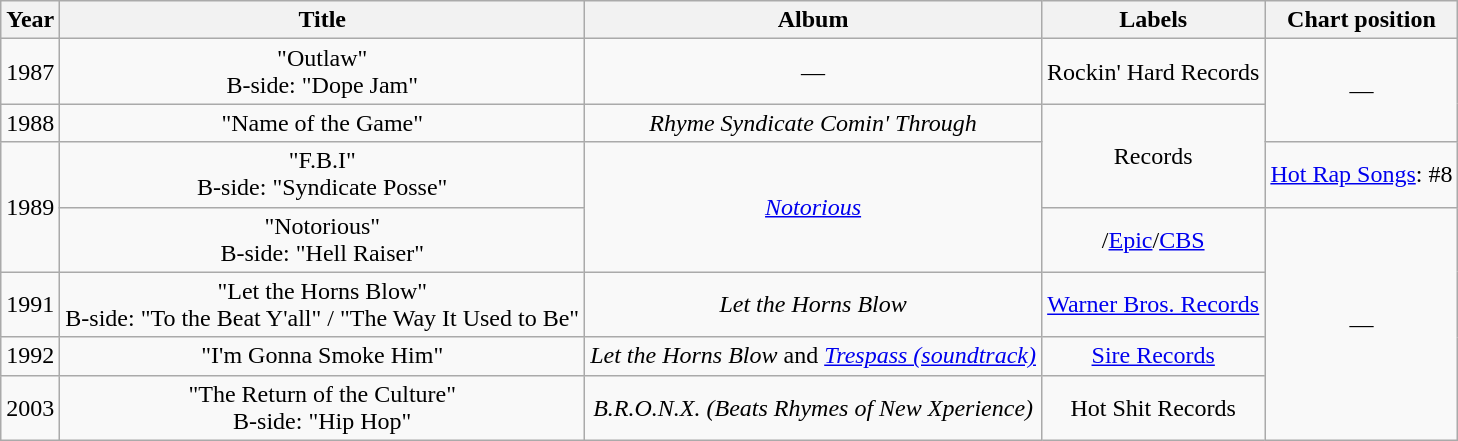<table class="wikitable" style="text-align:center">
<tr>
<th>Year</th>
<th>Title</th>
<th>Album</th>
<th>Labels</th>
<th>Chart position</th>
</tr>
<tr>
<td>1987</td>
<td>"Outlaw"<br>B-side: "Dope Jam"</td>
<td>—</td>
<td>Rockin' Hard Records</td>
<td rowspan="2">—</td>
</tr>
<tr>
<td>1988</td>
<td>"Name of the Game"</td>
<td><em>Rhyme Syndicate Comin' Through</em></td>
<td rowspan="2"> Records</td>
</tr>
<tr>
<td rowspan="2">1989</td>
<td>"F.B.I"<br>B-side: "Syndicate Posse"</td>
<td rowspan="2"><em><a href='#'>Notorious</a></em></td>
<td><a href='#'>Hot Rap Songs</a>: #8</td>
</tr>
<tr>
<td>"Notorious"<br>B-side: "Hell Raiser"</td>
<td>/<a href='#'>Epic</a>/<a href='#'>CBS</a></td>
<td rowspan="4">—</td>
</tr>
<tr>
<td>1991</td>
<td>"Let the Horns Blow"<br>B-side: "To the Beat Y'all" / "The Way It Used to Be"</td>
<td><em>Let the Horns Blow</em></td>
<td><a href='#'>Warner Bros. Records</a></td>
</tr>
<tr>
<td>1992</td>
<td>"I'm Gonna Smoke Him"</td>
<td><em>Let the Horns Blow</em> and <em><a href='#'>Trespass (soundtrack)</a></em></td>
<td><a href='#'>Sire Records</a></td>
</tr>
<tr>
<td>2003</td>
<td>"The Return of the Culture"<br>B-side: "Hip Hop"</td>
<td><em>B.R.O.N.X. (Beats Rhymes of New Xperience)</em></td>
<td>Hot Shit Records</td>
</tr>
</table>
